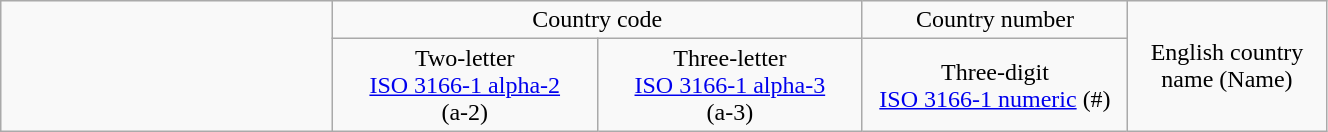<table class="wikitable"  style="width:70%; text-align:center;">
<tr>
<td width=25% rowspan=2></td>
<td colspan=2>Country code</td>
<td>Country number</td>
<td rowspan=2 width=15%>English country name (Name)</td>
</tr>
<tr>
<td width=20%>Two-letter<br><a href='#'>ISO 3166-1 alpha-2</a><br>(a-2)</td>
<td width=20%>Three-letter<br><a href='#'>ISO 3166-1 alpha-3</a><br>(a-3)</td>
<td width=20%>Three-digit<br><a href='#'>ISO 3166-1 numeric</a> (#)</td>
</tr>
</table>
